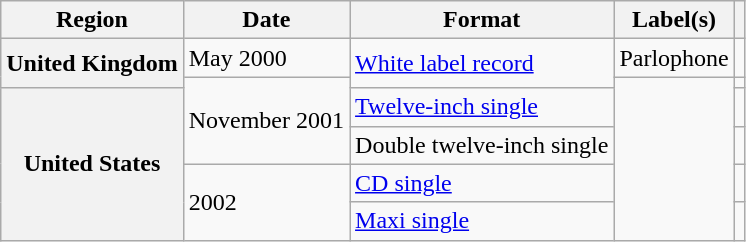<table class="wikitable plainrowheaders">
<tr>
<th scope="col">Region</th>
<th scope="col">Date</th>
<th scope="col">Format</th>
<th scope="col">Label(s)</th>
<th scope="col"></th>
</tr>
<tr>
<th scope="row" rowspan="2">United Kingdom</th>
<td>May 2000</td>
<td rowspan="2"><a href='#'>White label record</a></td>
<td>Parlophone</td>
<td></td>
</tr>
<tr>
<td rowspan="3">November 2001</td>
<td rowspan="5"></td>
<td></td>
</tr>
<tr>
<th scope="row" rowspan="4">United States</th>
<td><a href='#'>Twelve-inch single</a></td>
<td></td>
</tr>
<tr>
<td>Double twelve-inch single</td>
<td></td>
</tr>
<tr>
<td rowspan="2">2002</td>
<td><a href='#'>CD single</a></td>
<td></td>
</tr>
<tr>
<td><a href='#'>Maxi single</a></td>
<td></td>
</tr>
</table>
